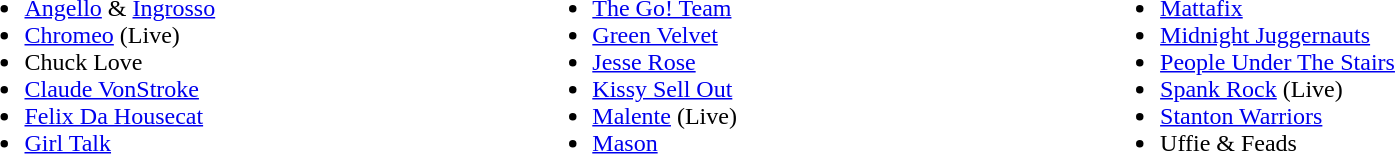<table width=90%|>
<tr>
<td width=33%><br><ul><li><a href='#'>Angello</a> & <a href='#'>Ingrosso</a></li><li><a href='#'>Chromeo</a> (Live)</li><li>Chuck Love</li><li><a href='#'>Claude VonStroke</a></li><li><a href='#'>Felix Da Housecat</a></li><li><a href='#'>Girl Talk</a></li></ul></td>
<td width=33%><br><ul><li><a href='#'>The Go! Team</a></li><li><a href='#'>Green Velvet</a></li><li><a href='#'>Jesse Rose</a></li><li><a href='#'>Kissy Sell Out</a></li><li><a href='#'>Malente</a> (Live)</li><li><a href='#'>Mason</a></li></ul></td>
<td width=33%><br><ul><li><a href='#'>Mattafix</a></li><li><a href='#'>Midnight Juggernauts</a></li><li><a href='#'>People Under The Stairs</a></li><li><a href='#'>Spank Rock</a> (Live)</li><li><a href='#'>Stanton Warriors</a></li><li>Uffie & Feads</li></ul></td>
</tr>
</table>
